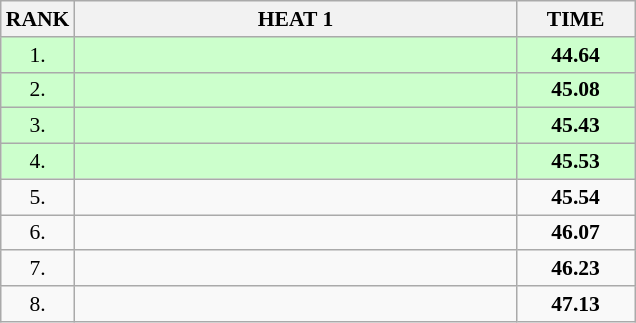<table class="wikitable" style="border-collapse: collapse; font-size: 90%;">
<tr>
<th>RANK</th>
<th style="width: 20em">HEAT 1</th>
<th style="width: 5em">TIME</th>
</tr>
<tr style="background:#ccffcc;">
<td align="center">1.</td>
<td></td>
<td align="center"><strong>44.64</strong></td>
</tr>
<tr style="background:#ccffcc;">
<td align="center">2.</td>
<td></td>
<td align="center"><strong>45.08</strong></td>
</tr>
<tr style="background:#ccffcc;">
<td align="center">3.</td>
<td></td>
<td align="center"><strong>45.43</strong></td>
</tr>
<tr style="background:#ccffcc;">
<td align="center">4.</td>
<td></td>
<td align="center"><strong>45.53</strong></td>
</tr>
<tr>
<td align="center">5.</td>
<td></td>
<td align="center"><strong>45.54</strong></td>
</tr>
<tr>
<td align="center">6.</td>
<td></td>
<td align="center"><strong>46.07</strong></td>
</tr>
<tr>
<td align="center">7.</td>
<td></td>
<td align="center"><strong>46.23</strong></td>
</tr>
<tr>
<td align="center">8.</td>
<td></td>
<td align="center"><strong>47.13</strong></td>
</tr>
</table>
